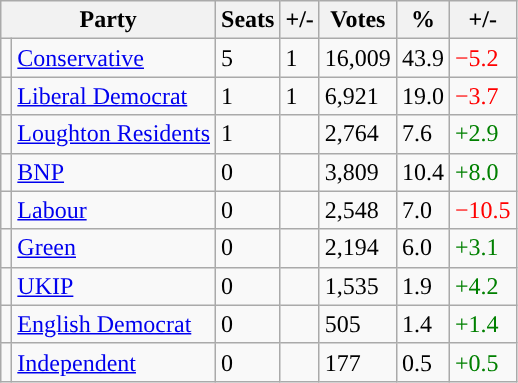<table class="wikitable">
<tr>
<th colspan="2">Party</th>
<th>Seats</th>
<th>+/-</th>
<th>Votes</th>
<th>%</th>
<th>+/-</th>
</tr>
<tr>
<td style="background-color: "></td>
<td><a href='#'>Conservative</a></td>
<td>5</td>
<td> 1</td>
<td>16,009</td>
<td>43.9</td>
<td style="color:red">−5.2</td>
</tr>
<tr>
<td style="background-color: "></td>
<td><a href='#'>Liberal Democrat</a></td>
<td>1</td>
<td> 1</td>
<td>6,921</td>
<td>19.0</td>
<td style="color:red">−3.7</td>
</tr>
<tr>
<td style="background-color: "></td>
<td><a href='#'>Loughton Residents</a></td>
<td>1</td>
<td></td>
<td>2,764</td>
<td>7.6</td>
<td style="color:green">+2.9</td>
</tr>
<tr>
<td style="background-color: "></td>
<td><a href='#'>BNP</a></td>
<td>0</td>
<td></td>
<td>3,809</td>
<td>10.4</td>
<td style="color:green">+8.0</td>
</tr>
<tr>
<td style="background-color: "></td>
<td><a href='#'>Labour</a></td>
<td>0</td>
<td></td>
<td>2,548</td>
<td>7.0</td>
<td style="color:red">−10.5</td>
</tr>
<tr>
<td style="background-color: "></td>
<td><a href='#'>Green</a></td>
<td>0</td>
<td></td>
<td>2,194</td>
<td>6.0</td>
<td style="color:green">+3.1</td>
</tr>
<tr>
<td style="background-color: "></td>
<td><a href='#'>UKIP</a></td>
<td>0</td>
<td></td>
<td>1,535</td>
<td>1.9</td>
<td style="color:green">+4.2</td>
</tr>
<tr>
<td style="background-color: "></td>
<td><a href='#'>English Democrat</a></td>
<td>0</td>
<td></td>
<td>505</td>
<td>1.4</td>
<td style="color:green">+1.4</td>
</tr>
<tr>
<td style="background-color: "></td>
<td><a href='#'>Independent</a></td>
<td>0</td>
<td></td>
<td>177</td>
<td>0.5</td>
<td style="color:green">+0.5</td>
</tr>
</table>
